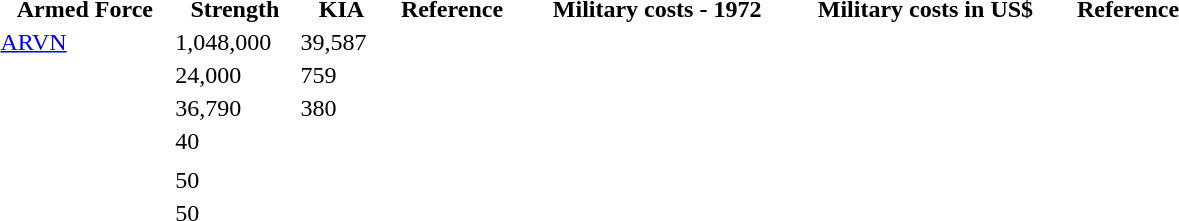<table width="800px">
<tr>
<th>Armed Force</th>
<th>Strength</th>
<th>KIA</th>
<th>Reference</th>
<th></th>
<th>Military costs - 1972</th>
<th>Military costs in  US$</th>
<th>Reference</th>
</tr>
<tr>
<td> <a href='#'>ARVN</a></td>
<td>1,048,000</td>
<td>39,587</td>
<td></td>
<td></td>
<td></td>
<td></td>
</tr>
<tr>
<td></td>
<td>24,000</td>
<td>759</td>
<td></td>
<td></td>
<td></td>
<td></td>
<td></td>
</tr>
<tr>
<td></td>
<td>36,790</td>
<td>380</td>
<td></td>
<td></td>
<td></td>
<td></td>
<td></td>
</tr>
<tr>
<td></td>
<td>40</td>
<td></td>
<td></td>
<td></td>
<td></td>
<td></td>
<td></td>
</tr>
<tr>
<td></td>
<td></td>
<td></td>
<td></td>
<td></td>
<td></td>
<td></td>
<td></td>
</tr>
<tr>
<td></td>
<td>50</td>
<td></td>
<td></td>
<td></td>
<td></td>
<td></td>
<td></td>
</tr>
<tr>
<td></td>
<td>50</td>
<td></td>
<td></td>
<td></td>
<td></td>
<td></td>
<td></td>
</tr>
<tr>
<td></td>
<td></td>
<td></td>
<td></td>
<td></td>
<td></td>
<td></td>
</tr>
</table>
